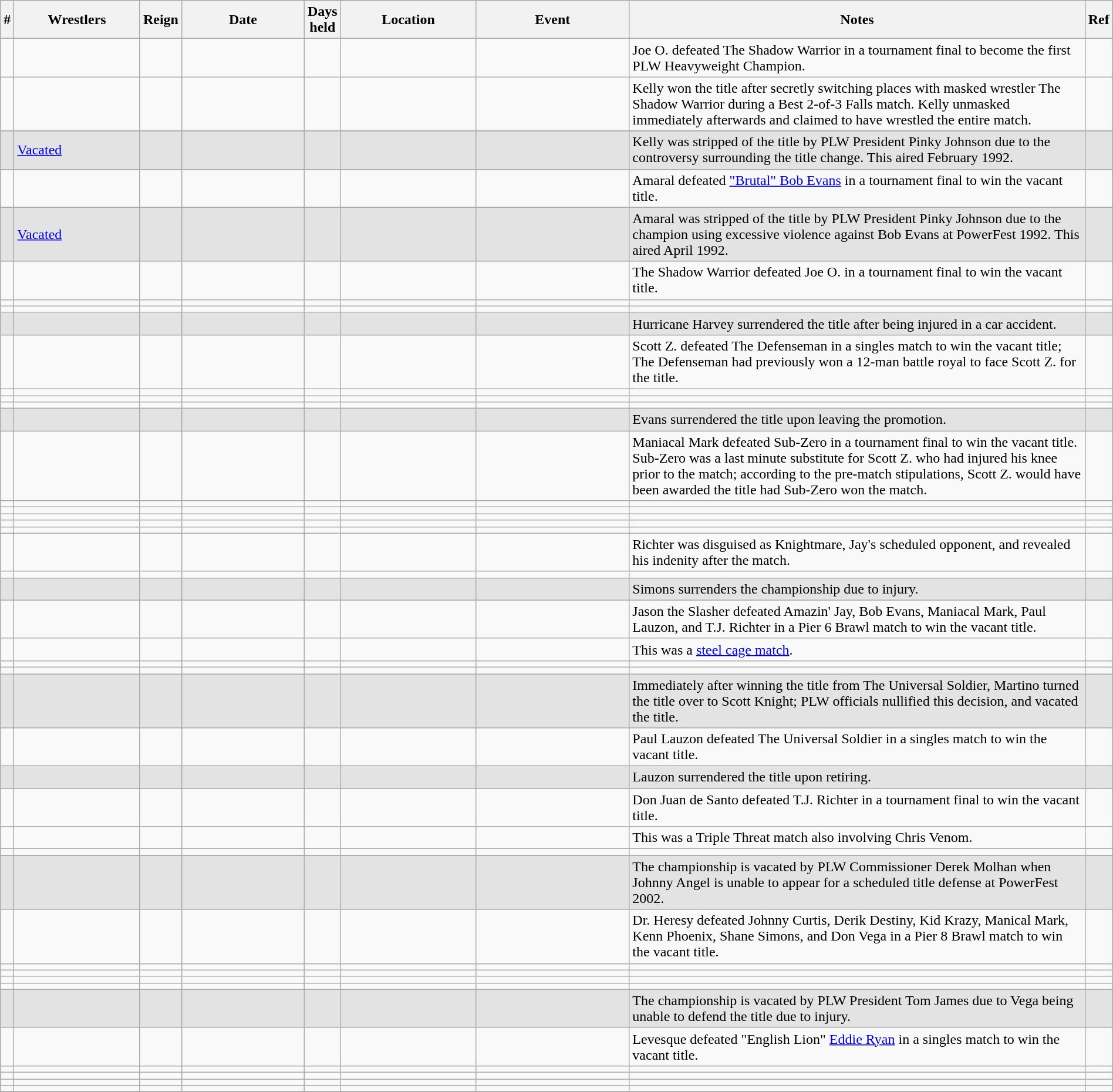<table class="wikitable sortable"  style="width:100%;">
<tr>
<th style="width:0;">#</th>
<th style="width:12%;">Wrestlers</th>
<th style="width:0;">Reign</th>
<th style="width:12%;">Date</th>
<th style="width:3%; ">Days held</th>
<th style="width:13%;">Location</th>
<th style="width:15%;">Event</th>
<th style="width:55%;" class="unsortable">Notes</th>
<th style="width:0;"   class="unsortable">Ref</th>
</tr>
<tr>
<td></td>
<td></td>
<td></td>
<td></td>
<td></td>
<td></td>
<td></td>
<td align="left">Joe O. defeated The Shadow Warrior in a tournament final to become the first PLW Heavyweight Champion.</td>
<td align="left"></td>
</tr>
<tr>
<td></td>
<td></td>
<td></td>
<td></td>
<td></td>
<td></td>
<td></td>
<td align="left">Kelly won the title after secretly switching places with masked wrestler The Shadow Warrior during a Best 2-of-3 Falls match. Kelly unmasked immediately afterwards and claimed to have wrestled the entire match.</td>
<td align="left"></td>
</tr>
<tr>
</tr>
<tr style="background-color:#e3e3e3">
<td></td>
<td><a href='#'>Vacated</a></td>
<td></td>
<td></td>
<td></td>
<td></td>
<td></td>
<td align=left>Kelly was stripped of the title by PLW President Pinky Johnson due to the controversy surrounding the title change. This aired February 1992.</td>
<td></td>
</tr>
<tr>
<td></td>
<td></td>
<td></td>
<td></td>
<td></td>
<td></td>
<td></td>
<td align="left">Amaral defeated <a href='#'>"Brutal" Bob Evans</a> in a tournament final to win the vacant title.</td>
<td align="left"></td>
</tr>
<tr>
</tr>
<tr style="background-color:#e3e3e3">
<td></td>
<td><a href='#'>Vacated</a></td>
<td></td>
<td></td>
<td></td>
<td></td>
<td></td>
<td align=left>Amaral was stripped of the title by PLW President Pinky Johnson due to the champion using excessive violence against Bob Evans at PowerFest 1992. This aired April 1992.</td>
<td></td>
</tr>
<tr>
<td></td>
<td></td>
<td></td>
<td></td>
<td></td>
<td></td>
<td></td>
<td align="left">The Shadow Warrior defeated Joe O. in a tournament final to win the vacant title.</td>
<td align="left"></td>
</tr>
<tr>
<td></td>
<td></td>
<td></td>
<td></td>
<td></td>
<td></td>
<td></td>
<td align="left"></td>
<td align="left"></td>
</tr>
<tr>
<td></td>
<td></td>
<td></td>
<td></td>
<td></td>
<td></td>
<td></td>
<td align="left"></td>
<td align="left"></td>
</tr>
<tr style="background-color:#e3e3e3">
<td></td>
<td></td>
<td></td>
<td></td>
<td></td>
<td></td>
<td></td>
<td align="left">Hurricane Harvey surrendered the title after being injured in a car accident.</td>
<td align="left"></td>
</tr>
<tr>
<td></td>
<td></td>
<td></td>
<td></td>
<td></td>
<td></td>
<td></td>
<td align="left">Scott Z. defeated The Defenseman in a singles match to win the vacant title; The Defenseman had previously won a 12-man battle royal to face Scott Z. for the title.</td>
<td align="left"></td>
</tr>
<tr>
<td></td>
<td></td>
<td></td>
<td></td>
<td></td>
<td></td>
<td></td>
<td align="left"></td>
<td align="left"></td>
</tr>
<tr>
<td></td>
<td></td>
<td></td>
<td></td>
<td></td>
<td></td>
<td></td>
<td align="left"></td>
<td align="left"></td>
</tr>
<tr>
<td></td>
<td></td>
<td></td>
<td></td>
<td></td>
<td></td>
<td></td>
<td align="left"></td>
<td align="left"></td>
</tr>
<tr style="background-color:#e3e3e3">
<td></td>
<td></td>
<td></td>
<td></td>
<td></td>
<td></td>
<td></td>
<td align="left">Evans surrendered the title upon leaving the promotion.</td>
<td align="left"></td>
</tr>
<tr>
<td></td>
<td></td>
<td></td>
<td></td>
<td></td>
<td></td>
<td></td>
<td align="left">Maniacal Mark defeated Sub-Zero in a tournament final to win the vacant title. Sub-Zero was a last minute substitute for Scott Z. who had injured his knee prior to the match; according to the pre-match stipulations, Scott Z. would have been awarded the title had Sub-Zero won the match.</td>
<td align="left"></td>
</tr>
<tr>
<td></td>
<td></td>
<td></td>
<td></td>
<td></td>
<td></td>
<td></td>
<td align="left"></td>
<td align="left"></td>
</tr>
<tr>
<td></td>
<td></td>
<td></td>
<td></td>
<td></td>
<td></td>
<td></td>
<td align="left"></td>
<td align="left"></td>
</tr>
<tr>
<td></td>
<td></td>
<td></td>
<td></td>
<td></td>
<td></td>
<td></td>
<td align="left"></td>
<td align="left"></td>
</tr>
<tr>
<td></td>
<td></td>
<td></td>
<td></td>
<td></td>
<td></td>
<td></td>
<td align="left"></td>
<td align="left"></td>
</tr>
<tr>
<td></td>
<td></td>
<td></td>
<td></td>
<td></td>
<td></td>
<td></td>
<td align="left"></td>
<td align="left"></td>
</tr>
<tr>
<td></td>
<td></td>
<td></td>
<td></td>
<td></td>
<td></td>
<td></td>
<td align="left">Richter was disguised as Knightmare, Jay's scheduled opponent, and revealed his indenity after the match.</td>
<td align="left"></td>
</tr>
<tr>
<td></td>
<td></td>
<td></td>
<td></td>
<td></td>
<td></td>
<td></td>
<td align="left"></td>
<td align="left"></td>
</tr>
<tr style="background-color:#e3e3e3">
<td></td>
<td></td>
<td></td>
<td></td>
<td></td>
<td></td>
<td></td>
<td align="left">Simons surrenders the championship due to injury.</td>
<td align="left"></td>
</tr>
<tr>
<td></td>
<td></td>
<td></td>
<td></td>
<td></td>
<td></td>
<td></td>
<td align="left">Jason the Slasher defeated Amazin' Jay, Bob Evans, Maniacal Mark, Paul Lauzon, and T.J. Richter in a Pier 6 Brawl match to win the vacant title.</td>
<td align="left"></td>
</tr>
<tr>
<td></td>
<td></td>
<td></td>
<td></td>
<td></td>
<td></td>
<td></td>
<td align="left">This was a <a href='#'>steel cage match</a>.</td>
<td align="left"></td>
</tr>
<tr>
<td></td>
<td></td>
<td></td>
<td></td>
<td></td>
<td></td>
<td></td>
<td align="left"></td>
<td align="left"></td>
</tr>
<tr>
<td></td>
<td></td>
<td></td>
<td></td>
<td></td>
<td></td>
<td></td>
<td align="left"></td>
<td align="left"></td>
</tr>
<tr style="background-color:#e3e3e3">
<td></td>
<td></td>
<td></td>
<td></td>
<td></td>
<td></td>
<td></td>
<td align="left">Immediately after winning the title from The Universal Soldier, Martino turned the title over to Scott Knight; PLW officials nullified this decision, and vacated the title.</td>
<td align="left"></td>
</tr>
<tr>
<td></td>
<td></td>
<td></td>
<td></td>
<td></td>
<td></td>
<td></td>
<td align="left">Paul Lauzon defeated The Universal Soldier in a singles match to win the vacant title.</td>
<td align="left"></td>
</tr>
<tr style="background-color:#e3e3e3">
<td></td>
<td></td>
<td></td>
<td></td>
<td></td>
<td></td>
<td></td>
<td align="left">Lauzon surrendered the title upon retiring.</td>
<td align="left"></td>
</tr>
<tr>
<td></td>
<td></td>
<td></td>
<td></td>
<td></td>
<td></td>
<td></td>
<td align="left">Don Juan de Santo defeated T.J. Richter in a tournament final to win the vacant title.</td>
<td align="left"></td>
</tr>
<tr>
<td></td>
<td></td>
<td></td>
<td></td>
<td></td>
<td></td>
<td></td>
<td align="left">This was a Triple Threat match also involving Chris Venom.</td>
<td align="left"></td>
</tr>
<tr>
<td></td>
<td></td>
<td></td>
<td></td>
<td></td>
<td></td>
<td></td>
<td align="left"></td>
<td align="left"></td>
</tr>
<tr>
</tr>
<tr style="background-color:#e3e3e3">
<td></td>
<td></td>
<td></td>
<td></td>
<td></td>
<td></td>
<td></td>
<td align="left">The championship is vacated by PLW Commissioner Derek Molhan when Johnny Angel is unable to appear for a scheduled title defense at PowerFest 2002.</td>
<td align="left"></td>
</tr>
<tr>
<td></td>
<td></td>
<td></td>
<td></td>
<td></td>
<td></td>
<td></td>
<td align="left">Dr. Heresy defeated Johnny Curtis, Derik Destiny, Kid Krazy, Manical Mark, Kenn Phoenix, Shane Simons, and Don Vega in a Pier 8 Brawl match to win the vacant title.</td>
<td align="left"></td>
</tr>
<tr>
<td></td>
<td></td>
<td></td>
<td></td>
<td></td>
<td></td>
<td></td>
<td align="left"></td>
<td align="left"></td>
</tr>
<tr>
<td></td>
<td></td>
<td></td>
<td></td>
<td></td>
<td></td>
<td></td>
<td align="left"></td>
<td align="left"></td>
</tr>
<tr>
<td></td>
<td></td>
<td></td>
<td></td>
<td></td>
<td></td>
<td></td>
<td align="left"></td>
<td align="left"></td>
</tr>
<tr>
<td></td>
<td></td>
<td></td>
<td></td>
<td></td>
<td></td>
<td></td>
<td align="left"></td>
<td align="left"></td>
</tr>
<tr style="background-color:#e3e3e3">
<td></td>
<td></td>
<td></td>
<td></td>
<td></td>
<td></td>
<td></td>
<td align="left">The championship is vacated by PLW President Tom James due to Vega being unable to defend the title due to injury.</td>
<td align="left"></td>
</tr>
<tr>
<td></td>
<td></td>
<td></td>
<td></td>
<td></td>
<td></td>
<td></td>
<td align="left">Levesque defeated "English Lion" <a href='#'>Eddie Ryan</a> in a singles match to win the vacant title.</td>
<td align="left"></td>
</tr>
<tr>
<td></td>
<td></td>
<td></td>
<td></td>
<td></td>
<td></td>
<td></td>
<td align="left"></td>
<td align="left"></td>
</tr>
<tr>
<td></td>
<td></td>
<td></td>
<td></td>
<td></td>
<td></td>
<td></td>
<td align="left"></td>
<td align="left"></td>
</tr>
<tr>
<td></td>
<td></td>
<td></td>
<td></td>
<td></td>
<td></td>
<td></td>
<td align="left"></td>
<td align="left"></td>
</tr>
<tr>
<td></td>
<td></td>
<td></td>
<td></td>
<td></td>
<td></td>
<td></td>
<td align="left"></td>
<td align="left"></td>
</tr>
<tr>
</tr>
</table>
